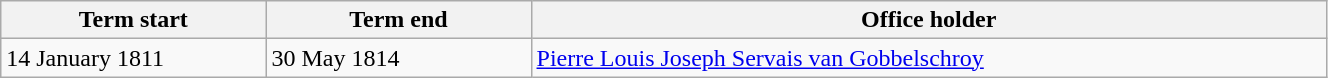<table class="wikitable" style="width: 70%;">
<tr>
<th align="left" style="width: 20%;">Term start</th>
<th align="left" style="width: 20%;">Term end</th>
<th align="left">Office holder</th>
</tr>
<tr valign="top">
<td>14 January 1811</td>
<td>30 May 1814</td>
<td><a href='#'>Pierre Louis Joseph Servais van Gobbelschroy</a></td>
</tr>
</table>
